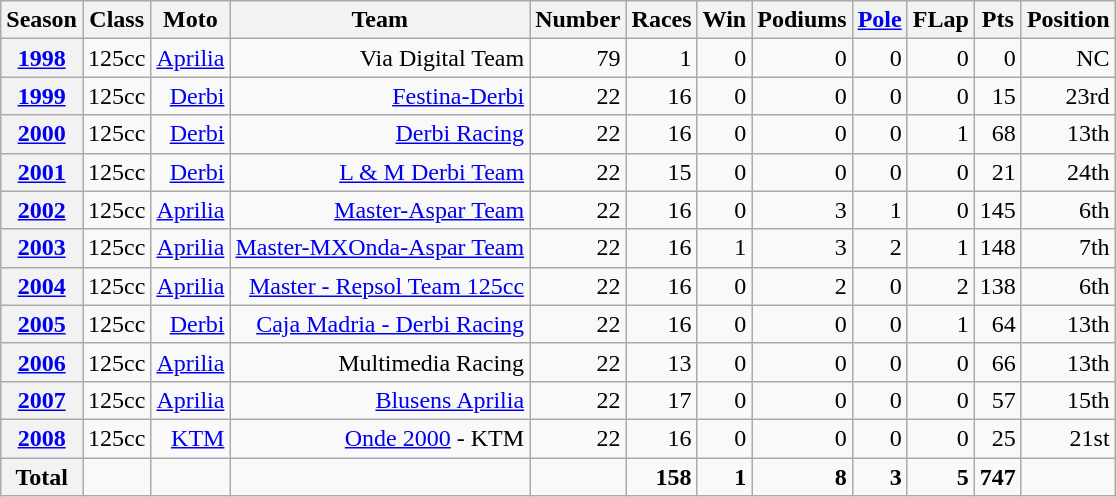<table class="wikitable">
<tr>
<th>Season</th>
<th>Class</th>
<th>Moto</th>
<th>Team</th>
<th>Number</th>
<th>Races</th>
<th>Win</th>
<th>Podiums</th>
<th><a href='#'>Pole</a></th>
<th>FLap</th>
<th>Pts</th>
<th>Position</th>
</tr>
<tr align="right">
<th><a href='#'>1998</a></th>
<td>125cc</td>
<td><a href='#'>Aprilia</a></td>
<td>Via Digital Team</td>
<td>79</td>
<td>1</td>
<td>0</td>
<td>0</td>
<td>0</td>
<td>0</td>
<td>0</td>
<td>NC</td>
</tr>
<tr align="right">
<th><a href='#'>1999</a></th>
<td>125cc</td>
<td><a href='#'>Derbi</a></td>
<td><a href='#'>Festina-Derbi</a></td>
<td>22</td>
<td>16</td>
<td>0</td>
<td>0</td>
<td>0</td>
<td>0</td>
<td>15</td>
<td>23rd</td>
</tr>
<tr align="right">
<th><a href='#'>2000</a></th>
<td>125cc</td>
<td><a href='#'>Derbi</a></td>
<td><a href='#'>Derbi Racing</a></td>
<td>22</td>
<td>16</td>
<td>0</td>
<td>0</td>
<td>0</td>
<td>1</td>
<td>68</td>
<td>13th</td>
</tr>
<tr align="right">
<th><a href='#'>2001</a></th>
<td>125cc</td>
<td><a href='#'>Derbi</a></td>
<td><a href='#'>L & M Derbi Team</a></td>
<td>22</td>
<td>15</td>
<td>0</td>
<td>0</td>
<td>0</td>
<td>0</td>
<td>21</td>
<td>24th</td>
</tr>
<tr align="right">
<th><a href='#'>2002</a></th>
<td>125cc</td>
<td><a href='#'>Aprilia</a></td>
<td><a href='#'>Master-Aspar Team</a></td>
<td>22</td>
<td>16</td>
<td>0</td>
<td>3</td>
<td>1</td>
<td>0</td>
<td>145</td>
<td>6th</td>
</tr>
<tr align="right">
<th><a href='#'>2003</a></th>
<td>125cc</td>
<td><a href='#'>Aprilia</a></td>
<td><a href='#'>Master-MXOnda-Aspar Team</a></td>
<td>22</td>
<td>16</td>
<td>1</td>
<td>3</td>
<td>2</td>
<td>1</td>
<td>148</td>
<td>7th</td>
</tr>
<tr align="right">
<th><a href='#'>2004</a></th>
<td>125cc</td>
<td><a href='#'>Aprilia</a></td>
<td><a href='#'>Master - Repsol Team 125cc</a></td>
<td>22</td>
<td>16</td>
<td>0</td>
<td>2</td>
<td>0</td>
<td>2</td>
<td>138</td>
<td>6th</td>
</tr>
<tr align="right">
<th><a href='#'>2005</a></th>
<td>125cc</td>
<td><a href='#'>Derbi</a></td>
<td><a href='#'>Caja Madria - Derbi Racing</a></td>
<td>22</td>
<td>16</td>
<td>0</td>
<td>0</td>
<td>0</td>
<td>1</td>
<td>64</td>
<td>13th</td>
</tr>
<tr align="right">
<th><a href='#'>2006</a></th>
<td>125cc</td>
<td><a href='#'>Aprilia</a></td>
<td>Multimedia Racing</td>
<td>22</td>
<td>13</td>
<td>0</td>
<td>0</td>
<td>0</td>
<td>0</td>
<td>66</td>
<td>13th</td>
</tr>
<tr align="right">
<th><a href='#'>2007</a></th>
<td>125cc</td>
<td><a href='#'>Aprilia</a></td>
<td><a href='#'>Blusens Aprilia</a></td>
<td>22</td>
<td>17</td>
<td>0</td>
<td>0</td>
<td>0</td>
<td>0</td>
<td>57</td>
<td>15th</td>
</tr>
<tr align="right">
<th><a href='#'>2008</a></th>
<td>125cc</td>
<td><a href='#'>KTM</a></td>
<td><a href='#'>Onde 2000</a> - KTM</td>
<td>22</td>
<td>16</td>
<td>0</td>
<td>0</td>
<td>0</td>
<td>0</td>
<td>25</td>
<td>21st</td>
</tr>
<tr align="right">
<th>Total</th>
<td></td>
<td></td>
<td></td>
<td></td>
<td><strong>158</strong></td>
<td><strong>1</strong></td>
<td><strong>8</strong></td>
<td><strong>3</strong></td>
<td><strong>5</strong></td>
<td><strong>747</strong></td>
<td></td>
</tr>
</table>
